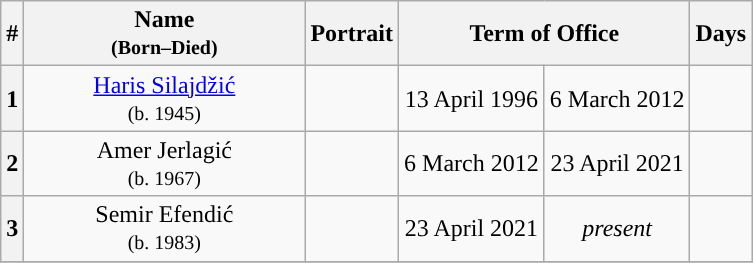<table class="wikitable" style="text-align:center">
<tr ->
<th>#</th>
<th width=180>Name<br><small>(Born–Died)</small></th>
<th>Portrait</th>
<th colspan=2>Term of Office</th>
<th>Days</th>
</tr>
<tr ->
<th align=center style="background: ">1</th>
<td><a href='#'>Haris Silajdžić</a><br><small>(b. 1945)</small></td>
<td></td>
<td>13 April 1996</td>
<td>6 March 2012</td>
<td></td>
</tr>
<tr ->
<th align=center style="background: ">2</th>
<td>Amer Jerlagić<br><small>(b. 1967)</small></td>
<td></td>
<td>6 March 2012</td>
<td>23 April 2021</td>
<td></td>
</tr>
<tr ->
<th align=center style="background: ">3</th>
<td>Semir Efendić<br><small>(b. 1983)</small></td>
<td></td>
<td>23 April 2021</td>
<td><em>present</em></td>
<td></td>
</tr>
<tr ->
</tr>
</table>
